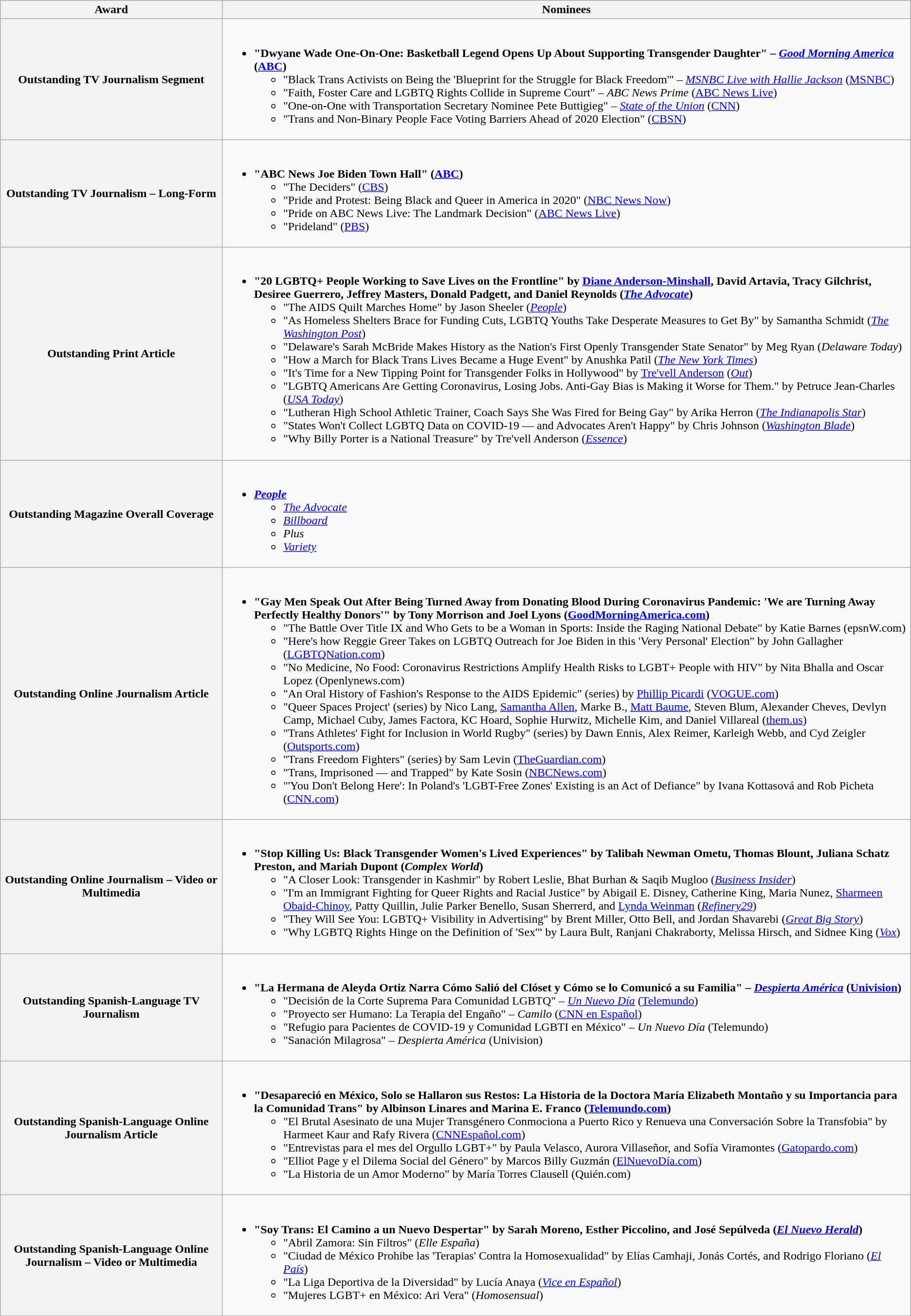<table class="wikitable sortable">
<tr>
<th>Award</th>
<th>Nominees</th>
</tr>
<tr>
<th scope="row">Outstanding TV Journalism Segment</th>
<td><br><ul><li><strong>"Dwyane Wade One-On-One: Basketball Legend Opens Up About Supporting Transgender Daughter" – <em><a href='#'>Good Morning America</a></em> (<a href='#'>ABC</a>)</strong><ul><li>"Black Trans Activists on Being the 'Blueprint for the Struggle for Black Freedom'" – <em><a href='#'>MSNBC Live with Hallie Jackson</a></em> (<a href='#'>MSNBC</a>)</li><li>"Faith, Foster Care and LGBTQ Rights Collide in Supreme Court" – <em>ABC News Prime</em> (<a href='#'>ABC News Live</a>)</li><li>"One-on-One with Transportation Secretary Nominee Pete Buttigieg" – <em><a href='#'>State of the Union</a></em> (<a href='#'>CNN</a>)</li><li>"Trans and Non-Binary People Face Voting Barriers Ahead of 2020 Election" (<a href='#'>CBSN</a>)</li></ul></li></ul></td>
</tr>
<tr>
<th scope="row">Outstanding TV Journalism – Long-Form</th>
<td><br><ul><li><strong>"ABC News Joe Biden Town Hall" (<a href='#'>ABC</a>)</strong><ul><li>"The Deciders" (<a href='#'>CBS</a>)</li><li>"Pride and Protest: Being Black and Queer in America in 2020" (<a href='#'>NBC News Now</a>)</li><li>"Pride on ABC News Live: The Landmark Decision" (<a href='#'>ABC News Live</a>)</li><li>"Prideland" (<a href='#'>PBS</a>)</li></ul></li></ul></td>
</tr>
<tr>
<th scope="row">Outstanding Print Article</th>
<td><br><ul><li><strong>"20 LGBTQ+ People Working to Save Lives on the Frontline" by <a href='#'>Diane Anderson-Minshall</a>, David Artavia, Tracy Gilchrist, Desiree Guerrero, Jeffrey Masters, Donald Padgett, and Daniel Reynolds (<em><a href='#'>The Advocate</a></em>)</strong><ul><li>"The AIDS Quilt Marches Home" by Jason Sheeler (<em><a href='#'>People</a></em>)</li><li>"As Homeless Shelters Brace for Funding Cuts, LGBTQ Youths Take Desperate Measures to Get By" by Samantha Schmidt (<em><a href='#'>The Washington Post</a></em>)</li><li>"Delaware's Sarah McBride Makes History as the Nation's First Openly Transgender State Senator" by Meg Ryan (<em>Delaware Today</em>)</li><li>"How a March for Black Trans Lives Became a Huge Event" by Anushka Patil (<em><a href='#'>The New York Times</a></em>)</li><li>"It's Time for a New Tipping Point for Transgender Folks in Hollywood" by <a href='#'>Tre'vell Anderson</a> (<em><a href='#'>Out</a></em>)</li><li>"LGBTQ Americans Are Getting Coronavirus, Losing Jobs. Anti-Gay Bias is Making it Worse for Them." by Petruce Jean-Charles (<em><a href='#'>USA Today</a></em>)</li><li>"Lutheran High School Athletic Trainer, Coach Says She Was Fired for Being Gay" by Arika Herron (<em><a href='#'>The Indianapolis Star</a></em>)</li><li>"States Won't Collect LGBTQ Data on COVID-19 — and Advocates Aren't Happy" by Chris Johnson (<em><a href='#'>Washington Blade</a></em>)</li><li>"Why Billy Porter is a National Treasure" by Tre'vell Anderson (<em><a href='#'>Essence</a></em>)</li></ul></li></ul></td>
</tr>
<tr>
<th scope="row">Outstanding Magazine Overall Coverage</th>
<td><br><ul><li><strong><em><a href='#'>People</a></em></strong><ul><li><em><a href='#'>The Advocate</a></em></li><li><em><a href='#'>Billboard</a></em></li><li><em>Plus</em></li><li><em><a href='#'>Variety</a></em></li></ul></li></ul></td>
</tr>
<tr>
<th scope="row">Outstanding Online Journalism Article</th>
<td><br><ul><li><strong>"Gay Men Speak Out After Being Turned Away from Donating Blood During Coronavirus Pandemic: 'We are Turning Away Perfectly Healthy Donors'" by Tony Morrison and Joel Lyons (<a href='#'>GoodMorningAmerica.com</a>)</strong><ul><li>"The Battle Over Title IX and Who Gets to be a Woman in Sports: Inside the Raging National Debate" by Katie Barnes (epsnW.com)</li><li>"Here's how Reggie Greer Takes on LGBTQ Outreach for Joe Biden in this 'Very Personal' Election" by John Gallagher (<a href='#'>LGBTQNation.com</a>)</li><li>"No Medicine, No Food: Coronavirus Restrictions Amplify Health Risks to LGBT+ People with HIV" by Nita Bhalla and Oscar Lopez (Openlynews.com)</li><li>"An Oral History of Fashion's Response to the AIDS Epidemic" (series) by <a href='#'>Phillip Picardi</a> (<a href='#'>VOGUE.com</a>)</li><li>"Queer Spaces Project' (series) by Nico Lang, <a href='#'>Samantha Allen</a>, Marke B., <a href='#'>Matt Baume</a>, Steven Blum, Alexander Cheves, Devlyn Camp, Michael Cuby, James Factora, KC Hoard, Sophie Hurwitz, Michelle Kim, and Daniel Villareal (<a href='#'>them.us</a>)</li><li>"Trans Athletes' Fight for Inclusion in World Rugby" (series) by Dawn Ennis, Alex Reimer, Karleigh Webb, and Cyd Zeigler (<a href='#'>Outsports.com</a>)</li><li>"Trans Freedom Fighters" (series) by Sam Levin (<a href='#'>TheGuardian.com</a>)</li><li>"Trans, Imprisoned — and Trapped" by Kate Sosin (<a href='#'>NBCNews.com</a>)</li><li>"'You Don't Belong Here': In Poland's 'LGBT-Free Zones' Existing is an Act of Defiance" by Ivana Kottasová and Rob Picheta (<a href='#'>CNN.com</a>)</li></ul></li></ul></td>
</tr>
<tr>
<th scope="row">Outstanding Online Journalism – Video or Multimedia</th>
<td><br><ul><li><strong>"Stop Killing Us: Black Transgender Women's Lived Experiences" by Talibah Newman Ometu, Thomas Blount, Juliana Schatz Preston, and Mariah Dupont (<em>Complex World</em>)</strong><ul><li>"A Closer Look: Transgender in Kashmir" by Robert Leslie, Bhat Burhan & Saqib Mugloo (<em><a href='#'>Business Insider</a></em>)</li><li>"I'm an Immigrant Fighting for Queer Rights and Racial Justice" by Abigail E. Disney, Catherine King, Maria Nunez, <a href='#'>Sharmeen Obaid-Chinoy</a>, Patty Quillin, Julie Parker Benello, Susan Sherrerd, and <a href='#'>Lynda Weinman</a> (<em><a href='#'>Refinery29</a></em>)</li><li>"They Will See You: LGBTQ+ Visibility in Advertising" by Brent Miller, Otto Bell, and Jordan Shavarebi (<em><a href='#'>Great Big Story</a></em>)</li><li>"Why LGBTQ Rights Hinge on the Definition of 'Sex'" by Laura Bult, Ranjani Chakraborty, Melissa Hirsch, and Sidnee King (<em><a href='#'>Vox</a></em>)</li></ul></li></ul></td>
</tr>
<tr>
<th scope="row">Outstanding Spanish-Language TV Journalism</th>
<td lang="es"><br><ul><li><strong>"La Hermana de Aleyda Ortiz Narra Cómo Salió del Clóset y Cómo se lo Comunicó a su Familia" – <em><a href='#'>Despierta América</a></em> (<a href='#'>Univision</a>)</strong><ul><li>"Decisión de la Corte Suprema Para Comunidad LGBTQ" – <em><a href='#'>Un Nuevo Día</a></em> (<a href='#'>Telemundo</a>)</li><li>"Proyecto ser Humano: La Terapia del Engaño" – <em>Camilo</em> (<a href='#'>CNN en Español</a>)</li><li>"Refugio para Pacientes de COVID-19 y Comunidad LGBTI en México" – <em>Un Nuevo Día</em> (Telemundo)</li><li>"Sanación Milagrosa" – <em>Despierta América</em> (Univision)</li></ul></li></ul></td>
</tr>
<tr>
<th scope="row">Outstanding Spanish-Language Online Journalism Article</th>
<td lang="es"><br><ul><li><strong>"Desapareció en México, Solo se Hallaron sus Restos: La Historia de la Doctora María Elizabeth Montaño y su Importancia para la Comunidad Trans" by Albinson Linares and Marina E. Franco (<a href='#'>Telemundo.com</a>)</strong><ul><li>"El Brutal Asesinato de una Mujer Transgénero Conmociona a Puerto Rico y Renueva una Conversación Sobre la Transfobia" by Harmeet Kaur and Rafy Rivera (<a href='#'>CNNEspañol.com</a>)</li><li>"Entrevistas para el mes del Orgullo LGBT+" by Paula Velasco, Aurora Villaseñor, and Sofía Viramontes (<a href='#'>Gatopardo.com</a>)</li><li>"Elliot Page y el Dilema Social del Género" by Marcos Billy Guzmán (<a href='#'>ElNuevoDía.com</a>)</li><li>"La Historia de un Amor Moderno" by María Torres Clausell (Quién.com)</li></ul></li></ul></td>
</tr>
<tr>
<th scope="row">Outstanding Spanish-Language Online Journalism – Video or Multimedia</th>
<td lang="es"><br><ul><li><strong>"Soy Trans: El Camino a un Nuevo Despertar" by Sarah Moreno, Esther Piccolino, and José Sepúlveda (<em><a href='#'>El Nuevo Herald</a></em>)</strong><ul><li>"Abril Zamora: Sin Filtros" (<em>Elle España</em>)</li><li>"Ciudad de México Prohibe las 'Terapias' Contra la Homosexualidad" by Elías Camhaji, Jonás Cortés, and Rodrigo Floriano (<em><a href='#'>El País</a></em>)</li><li>"La Liga Deportiva de la Diversidad" by Lucía Anaya (<em><a href='#'>Vice en Español</a></em>)</li><li>"Mujeres LGBT+ en México: Ari Vera" (<em>Homosensual</em>)</li></ul></li></ul></td>
</tr>
</table>
